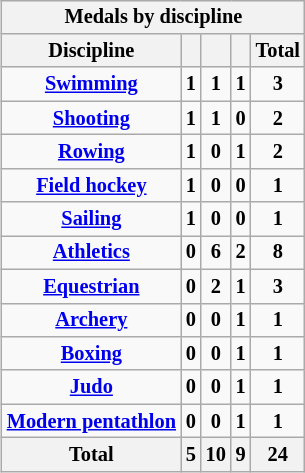<table class="wikitable" style="font-size:85%" align="right">
<tr bgcolor="#efefef">
<th colspan=6>Medals by discipline</th>
</tr>
<tr style="text-align:center;">
<th>Discipline</th>
<th></th>
<th></th>
<th></th>
<th>Total</th>
</tr>
<tr style="text-align:center; font-weight:bold;">
<td><a href='#'>Swimming</a></td>
<td>1</td>
<td>1</td>
<td>1</td>
<td>3</td>
</tr>
<tr style="text-align:center; font-weight:bold;">
<td><a href='#'>Shooting</a></td>
<td>1</td>
<td>1</td>
<td>0</td>
<td>2</td>
</tr>
<tr style="text-align:center; font-weight:bold;">
<td><a href='#'>Rowing</a></td>
<td>1</td>
<td>0</td>
<td>1</td>
<td>2</td>
</tr>
<tr style="text-align:center; font-weight:bold;">
<td><a href='#'>Field hockey</a></td>
<td>1</td>
<td>0</td>
<td>0</td>
<td>1</td>
</tr>
<tr style="text-align:center; font-weight:bold;">
<td><a href='#'>Sailing</a></td>
<td>1</td>
<td>0</td>
<td>0</td>
<td>1</td>
</tr>
<tr style="text-align:center; font-weight:bold;">
<td><a href='#'>Athletics</a></td>
<td>0</td>
<td>6</td>
<td>2</td>
<td>8</td>
</tr>
<tr style="text-align:center; font-weight:bold;">
<td><a href='#'>Equestrian</a></td>
<td>0</td>
<td>2</td>
<td>1</td>
<td>3</td>
</tr>
<tr style="text-align:center; font-weight:bold;">
<td><a href='#'>Archery</a></td>
<td>0</td>
<td>0</td>
<td>1</td>
<td>1</td>
</tr>
<tr style="text-align:center; font-weight:bold;">
<td><a href='#'>Boxing</a></td>
<td>0</td>
<td>0</td>
<td>1</td>
<td>1</td>
</tr>
<tr style="text-align:center; font-weight:bold;">
<td><a href='#'>Judo</a></td>
<td>0</td>
<td>0</td>
<td>1</td>
<td>1</td>
</tr>
<tr style="text-align:center; font-weight:bold;">
<td><a href='#'>Modern pentathlon</a></td>
<td>0</td>
<td>0</td>
<td>1</td>
<td>1</td>
</tr>
<tr style="text-align:center;">
<th>Total</th>
<th>5</th>
<th>10</th>
<th>9</th>
<th>24</th>
</tr>
</table>
